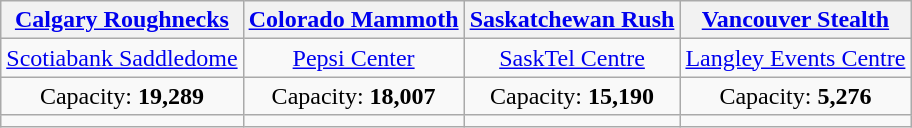<table class="wikitable" style="text-align:center">
<tr>
<th><a href='#'>Calgary Roughnecks</a></th>
<th><a href='#'>Colorado Mammoth</a></th>
<th><a href='#'>Saskatchewan Rush</a></th>
<th><a href='#'>Vancouver Stealth</a></th>
</tr>
<tr>
<td><a href='#'>Scotiabank Saddledome</a></td>
<td><a href='#'>Pepsi Center</a></td>
<td><a href='#'>SaskTel Centre</a></td>
<td><a href='#'>Langley Events Centre</a></td>
</tr>
<tr>
<td>Capacity: <strong>19,289 </strong></td>
<td>Capacity: <strong>18,007</strong></td>
<td>Capacity: <strong>15,190</strong></td>
<td>Capacity: <strong>5,276</strong></td>
</tr>
<tr>
<td></td>
<td></td>
<td></td>
<td></td>
</tr>
</table>
